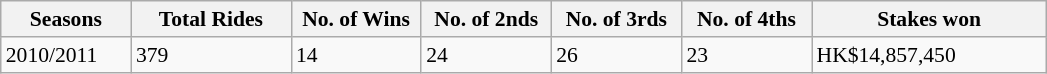<table class="wikitable sortable" style="font-size:90%;">
<tr>
<th width="80px">Seasons</th>
<th width="100px">Total Rides</th>
<th width="80px">No. of Wins</th>
<th width="80px">No. of 2nds</th>
<th width="80px">No. of 3rds</th>
<th width="80px">No. of 4ths</th>
<th width="150px">Stakes won</th>
</tr>
<tr>
<td>2010/2011</td>
<td>379</td>
<td>14</td>
<td>24</td>
<td>26</td>
<td>23</td>
<td>HK$14,857,450</td>
</tr>
</table>
